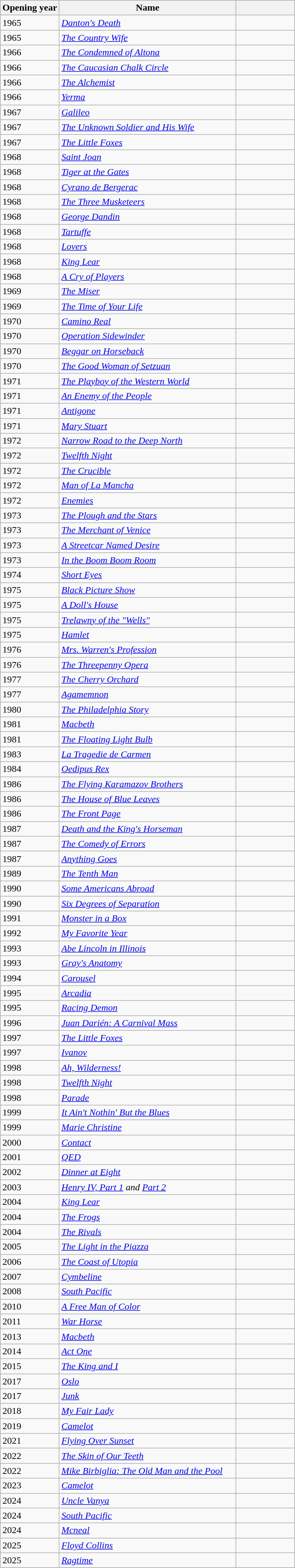<table class="wikitable sortable collapsible">
<tr>
<th width=20% scope="col">Opening year</th>
<th width=60% scope="col">Name</th>
<th width=20% scope="col" class="unsortable"></th>
</tr>
<tr>
<td>1965</td>
<td><em><a href='#'>Danton's Death</a></em></td>
<td></td>
</tr>
<tr>
<td>1965</td>
<td><em><a href='#'>The Country Wife</a></em></td>
<td></td>
</tr>
<tr>
<td>1966</td>
<td><em><a href='#'>The Condemned of Altona</a></em></td>
<td></td>
</tr>
<tr>
<td>1966</td>
<td><em><a href='#'>The Caucasian Chalk Circle</a></em></td>
<td></td>
</tr>
<tr>
<td>1966</td>
<td><em><a href='#'>The Alchemist</a></em></td>
<td></td>
</tr>
<tr>
<td>1966</td>
<td><em><a href='#'>Yerma</a></em></td>
<td></td>
</tr>
<tr>
<td>1967</td>
<td><em><a href='#'>Galileo</a></em></td>
<td></td>
</tr>
<tr>
<td>1967</td>
<td><em><a href='#'>The Unknown Soldier and His Wife</a></em></td>
<td></td>
</tr>
<tr>
<td>1967</td>
<td><em><a href='#'>The Little Foxes</a></em></td>
<td></td>
</tr>
<tr>
<td>1968</td>
<td><em><a href='#'>Saint Joan</a></em></td>
<td></td>
</tr>
<tr>
<td>1968</td>
<td><em><a href='#'>Tiger at the Gates</a></em></td>
<td></td>
</tr>
<tr>
<td>1968</td>
<td><em><a href='#'>Cyrano de Bergerac</a></em></td>
<td></td>
</tr>
<tr>
<td>1968</td>
<td><em><a href='#'>The Three Musketeers</a></em></td>
<td></td>
</tr>
<tr>
<td>1968</td>
<td><em><a href='#'>George Dandin</a></em></td>
<td></td>
</tr>
<tr>
<td>1968</td>
<td><em><a href='#'>Tartuffe</a></em></td>
<td></td>
</tr>
<tr>
<td>1968</td>
<td><em><a href='#'>Lovers</a></em></td>
<td></td>
</tr>
<tr>
<td>1968</td>
<td><em><a href='#'>King Lear</a></em></td>
<td></td>
</tr>
<tr>
<td>1968</td>
<td><em><a href='#'>A Cry of Players</a></em></td>
<td></td>
</tr>
<tr>
<td>1969</td>
<td><em><a href='#'>The Miser</a></em></td>
<td></td>
</tr>
<tr>
<td>1969</td>
<td><em><a href='#'>The Time of Your Life</a></em></td>
<td></td>
</tr>
<tr>
<td>1970</td>
<td><em><a href='#'>Camino Real</a></em></td>
<td></td>
</tr>
<tr>
<td>1970</td>
<td><em><a href='#'>Operation Sidewinder</a></em></td>
<td></td>
</tr>
<tr>
<td>1970</td>
<td><em><a href='#'>Beggar on Horseback</a></em></td>
<td></td>
</tr>
<tr>
<td>1970</td>
<td><em><a href='#'>The Good Woman of Setzuan</a></em></td>
<td></td>
</tr>
<tr>
<td>1971</td>
<td><em><a href='#'>The Playboy of the Western World</a></em></td>
<td></td>
</tr>
<tr>
<td>1971</td>
<td><em><a href='#'>An Enemy of the People</a></em></td>
<td></td>
</tr>
<tr>
<td>1971</td>
<td><em><a href='#'>Antigone</a></em></td>
<td></td>
</tr>
<tr>
<td>1971</td>
<td><em><a href='#'>Mary Stuart</a></em></td>
<td></td>
</tr>
<tr>
<td>1972</td>
<td><em><a href='#'>Narrow Road to the Deep North</a></em></td>
<td></td>
</tr>
<tr>
<td>1972</td>
<td><em><a href='#'>Twelfth Night</a></em></td>
<td></td>
</tr>
<tr>
<td>1972</td>
<td><em><a href='#'>The Crucible</a></em></td>
<td></td>
</tr>
<tr>
<td>1972</td>
<td><em><a href='#'>Man of La Mancha</a></em></td>
<td></td>
</tr>
<tr>
<td>1972</td>
<td><em><a href='#'>Enemies</a></em></td>
<td></td>
</tr>
<tr>
<td>1973</td>
<td><em><a href='#'>The Plough and the Stars</a></em></td>
<td></td>
</tr>
<tr>
<td>1973</td>
<td><em><a href='#'>The Merchant of Venice</a></em></td>
<td></td>
</tr>
<tr>
<td>1973</td>
<td><em><a href='#'>A Streetcar Named Desire</a></em></td>
<td></td>
</tr>
<tr>
<td>1973</td>
<td><em><a href='#'>In the Boom Boom Room</a></em></td>
<td></td>
</tr>
<tr>
<td>1974</td>
<td><em><a href='#'>Short Eyes</a></em></td>
<td></td>
</tr>
<tr>
<td>1975</td>
<td><em><a href='#'>Black Picture Show</a></em></td>
<td></td>
</tr>
<tr>
<td>1975</td>
<td><em><a href='#'>A Doll's House</a></em></td>
<td></td>
</tr>
<tr>
<td>1975</td>
<td><em><a href='#'>Trelawny of the "Wells"</a></em></td>
<td></td>
</tr>
<tr>
<td>1975</td>
<td><em><a href='#'>Hamlet</a></em></td>
<td></td>
</tr>
<tr>
<td>1976</td>
<td><em><a href='#'>Mrs. Warren's Profession</a></em></td>
<td></td>
</tr>
<tr>
<td>1976</td>
<td><em><a href='#'>The Threepenny Opera</a></em></td>
<td></td>
</tr>
<tr>
<td>1977</td>
<td><em><a href='#'>The Cherry Orchard</a></em></td>
<td></td>
</tr>
<tr>
<td>1977</td>
<td><em><a href='#'>Agamemnon</a></em></td>
<td></td>
</tr>
<tr>
<td>1980</td>
<td><em><a href='#'>The Philadelphia Story</a></em></td>
<td></td>
</tr>
<tr>
<td>1981</td>
<td><em><a href='#'>Macbeth</a></em></td>
<td></td>
</tr>
<tr>
<td>1981</td>
<td><em><a href='#'>The Floating Light Bulb</a></em></td>
<td></td>
</tr>
<tr>
<td>1983</td>
<td><em><a href='#'>La Tragedie de Carmen</a></em></td>
<td></td>
</tr>
<tr>
<td>1984</td>
<td><em><a href='#'>Oedipus Rex</a></em></td>
<td></td>
</tr>
<tr>
<td>1986</td>
<td><em><a href='#'>The Flying Karamazov Brothers</a></em></td>
<td></td>
</tr>
<tr>
<td>1986</td>
<td><em><a href='#'>The House of Blue Leaves</a></em></td>
<td></td>
</tr>
<tr>
<td>1986</td>
<td><em><a href='#'>The Front Page</a></em></td>
<td></td>
</tr>
<tr>
<td>1987</td>
<td><em><a href='#'>Death and the King's Horseman</a></em></td>
<td></td>
</tr>
<tr>
<td>1987</td>
<td><em><a href='#'>The Comedy of Errors</a></em></td>
<td></td>
</tr>
<tr>
<td>1987</td>
<td><em><a href='#'>Anything Goes</a></em></td>
<td></td>
</tr>
<tr>
<td>1989</td>
<td><em><a href='#'>The Tenth Man</a></em></td>
<td></td>
</tr>
<tr>
<td>1990</td>
<td><em><a href='#'>Some Americans Abroad</a></em></td>
<td></td>
</tr>
<tr>
<td>1990</td>
<td><em><a href='#'>Six Degrees of Separation</a></em></td>
<td></td>
</tr>
<tr>
<td>1991</td>
<td><em><a href='#'>Monster in a Box</a></em></td>
<td></td>
</tr>
<tr>
<td>1992</td>
<td><em><a href='#'>My Favorite Year</a></em></td>
<td></td>
</tr>
<tr>
<td>1993</td>
<td><em><a href='#'>Abe Lincoln in Illinois</a></em></td>
<td></td>
</tr>
<tr>
<td>1993</td>
<td><em><a href='#'>Gray's Anatomy</a></em></td>
<td></td>
</tr>
<tr>
<td>1994</td>
<td><em><a href='#'>Carousel</a></em></td>
<td></td>
</tr>
<tr>
<td>1995</td>
<td><em><a href='#'>Arcadia</a></em></td>
<td></td>
</tr>
<tr>
<td>1995</td>
<td><em><a href='#'>Racing Demon</a></em></td>
<td></td>
</tr>
<tr>
<td>1996</td>
<td><em><a href='#'>Juan Darién: A Carnival Mass</a></em></td>
<td></td>
</tr>
<tr>
<td>1997</td>
<td><em><a href='#'>The Little Foxes</a></em></td>
<td></td>
</tr>
<tr>
<td>1997</td>
<td><em><a href='#'>Ivanov</a></em></td>
<td></td>
</tr>
<tr>
<td>1998</td>
<td><em><a href='#'>Ah, Wilderness!</a></em></td>
<td></td>
</tr>
<tr>
<td>1998</td>
<td><em><a href='#'>Twelfth Night</a></em></td>
<td></td>
</tr>
<tr>
<td>1998</td>
<td><em><a href='#'>Parade</a></em></td>
<td></td>
</tr>
<tr>
<td>1999</td>
<td><em><a href='#'>It Ain't Nothin' But the Blues</a></em></td>
<td></td>
</tr>
<tr>
<td>1999</td>
<td><em><a href='#'>Marie Christine</a></em></td>
<td></td>
</tr>
<tr>
<td>2000</td>
<td><em><a href='#'>Contact</a></em></td>
<td></td>
</tr>
<tr>
<td>2001</td>
<td><em><a href='#'>QED</a></em></td>
<td></td>
</tr>
<tr>
<td>2002</td>
<td><em><a href='#'>Dinner at Eight</a></em></td>
<td></td>
</tr>
<tr>
<td>2003</td>
<td><em><a href='#'>Henry IV, Part 1</a> and <a href='#'>Part 2</a></em></td>
<td></td>
</tr>
<tr>
<td>2004</td>
<td><em><a href='#'>King Lear</a></em></td>
<td></td>
</tr>
<tr>
<td>2004</td>
<td><em><a href='#'>The Frogs</a></em></td>
<td></td>
</tr>
<tr>
<td>2004</td>
<td><em><a href='#'>The Rivals</a></em></td>
<td></td>
</tr>
<tr>
<td>2005</td>
<td><em><a href='#'>The Light in the Piazza</a></em></td>
<td></td>
</tr>
<tr>
<td>2006</td>
<td><em><a href='#'>The Coast of Utopia</a></em></td>
<td></td>
</tr>
<tr>
<td>2007</td>
<td><em><a href='#'>Cymbeline</a></em></td>
<td></td>
</tr>
<tr>
<td>2008</td>
<td><em><a href='#'>South Pacific</a></em></td>
<td></td>
</tr>
<tr>
<td>2010</td>
<td><em><a href='#'>A Free Man of Color</a></em></td>
<td></td>
</tr>
<tr>
<td>2011</td>
<td><em><a href='#'>War Horse</a></em></td>
<td></td>
</tr>
<tr>
<td>2013</td>
<td><em><a href='#'>Macbeth</a></em></td>
<td></td>
</tr>
<tr>
<td>2014</td>
<td><em><a href='#'>Act One</a></em></td>
<td></td>
</tr>
<tr>
<td>2015</td>
<td><em><a href='#'>The King and I</a></em></td>
<td></td>
</tr>
<tr>
<td>2017</td>
<td><em><a href='#'>Oslo</a></em></td>
<td></td>
</tr>
<tr>
<td>2017</td>
<td><em><a href='#'>Junk</a></em></td>
<td></td>
</tr>
<tr>
<td>2018</td>
<td><em><a href='#'>My Fair Lady</a></em></td>
<td></td>
</tr>
<tr>
<td>2019</td>
<td><em><a href='#'>Camelot</a></em></td>
<td></td>
</tr>
<tr>
<td>2021</td>
<td><em><a href='#'>Flying Over Sunset</a></em></td>
<td></td>
</tr>
<tr>
<td>2022</td>
<td><em><a href='#'>The Skin of Our Teeth</a></em></td>
<td></td>
</tr>
<tr>
<td>2022</td>
<td><em><a href='#'>Mike Birbiglia: The Old Man and the Pool</a></em></td>
<td></td>
</tr>
<tr>
<td>2023</td>
<td><em><a href='#'>Camelot</a></em></td>
<td></td>
</tr>
<tr>
<td>2024</td>
<td><em><a href='#'>Uncle Vanya</a></em></td>
<td></td>
</tr>
<tr>
<td>2024</td>
<td><em><a href='#'>South Pacific</a></em></td>
<td></td>
</tr>
<tr>
<td>2024</td>
<td><em><a href='#'>Mcneal</a></em></td>
<td></td>
</tr>
<tr>
<td>2025</td>
<td><em><a href='#'>Floyd Collins</a></em></td>
<td></td>
</tr>
<tr>
<td>2025</td>
<td><em><a href='#'>Ragtime</a></em></td>
<td></td>
</tr>
</table>
